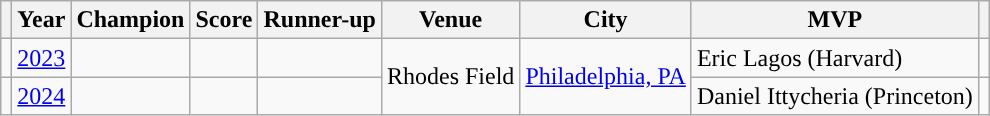<table class="wikitable sortable" style="text-align: ;">
<tr>
<th width=px></th>
<th width=px>Year</th>
<th width=px>Champion</th>
<th width=px>Score</th>
<th width=px>Runner-up</th>
<th width=px>Venue</th>
<th width=px>City</th>
<th width=px>MVP</th>
<th width=px></th>
</tr>
<tr>
<td></td>
<td><a href='#'>2023</a></td>
<td> </td>
<td></td>
<td></td>
<td rowspan=2>Rhodes Field</td>
<td rowspan=2><a href='#'>Philadelphia, PA</a></td>
<td>Eric Lagos (Harvard)</td>
<td></td>
</tr>
<tr>
<td></td>
<td><a href='#'>2024</a></td>
<td> </td>
<td></td>
<td></td>
<td>Daniel Ittycheria (Princeton)</td>
<td></td>
</tr>
</table>
